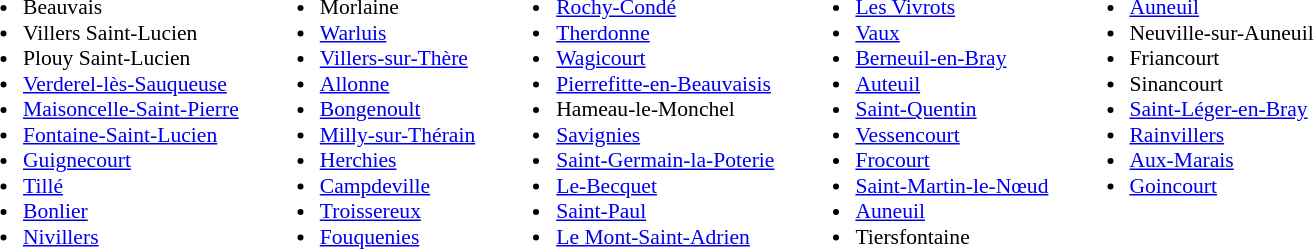<table class="toccolours" border="0" cellpadding="2" cellspacing="10" align="center" style="margin:0.5em;">
<tr>
<td valign="top" style="font-size: 90%"><br><ul><li>Beauvais</li><li>Villers Saint-Lucien</li><li>Plouy Saint-Lucien</li><li><a href='#'>Verderel-lès-Sauqueuse</a></li><li><a href='#'>Maisoncelle-Saint-Pierre</a></li><li><a href='#'>Fontaine-Saint-Lucien</a></li><li><a href='#'>Guignecourt</a></li><li><a href='#'>Tillé</a></li><li><a href='#'>Bonlier</a></li><li><a href='#'>Nivillers</a></li></ul></td>
<td valign="top" style="font-size: 90%"><br><ul><li>Morlaine</li><li><a href='#'>Warluis</a></li><li><a href='#'>Villers-sur-Thère</a></li><li><a href='#'>Allonne</a></li><li><a href='#'>Bongenoult</a></li><li><a href='#'>Milly-sur-Thérain</a></li><li><a href='#'>Herchies</a></li><li><a href='#'>Campdeville</a></li><li><a href='#'>Troissereux</a></li><li><a href='#'>Fouquenies</a></li></ul></td>
<td valign="top" style="font-size: 90%"><br><ul><li><a href='#'>Rochy-Condé</a></li><li><a href='#'>Therdonne</a></li><li><a href='#'>Wagicourt</a></li><li><a href='#'>Pierrefitte-en-Beauvaisis</a></li><li>Hameau-le-Monchel</li><li><a href='#'>Savignies</a></li><li><a href='#'>Saint-Germain-la-Poterie</a></li><li><a href='#'>Le-Becquet</a></li><li><a href='#'>Saint-Paul</a></li><li><a href='#'>Le Mont-Saint-Adrien</a></li></ul></td>
<td valign="top" style="font-size: 90%"><br><ul><li><a href='#'>Les Vivrots</a></li><li><a href='#'>Vaux</a></li><li><a href='#'>Berneuil-en-Bray</a></li><li><a href='#'>Auteuil</a></li><li><a href='#'>Saint-Quentin</a></li><li><a href='#'>Vessencourt</a></li><li><a href='#'>Frocourt</a></li><li><a href='#'>Saint-Martin-le-Nœud</a></li><li><a href='#'>Auneuil</a></li><li>Tiersfontaine</li></ul></td>
<td valign="top" style="font-size: 90%"><br><ul><li><a href='#'>Auneuil</a></li><li>Neuville-sur-Auneuil</li><li>Friancourt</li><li>Sinancourt</li><li><a href='#'>Saint-Léger-en-Bray</a></li><li><a href='#'>Rainvillers</a></li><li><a href='#'>Aux-Marais</a></li><li><a href='#'>Goincourt</a></li></ul></td>
<td valign="top" style="font-size: 90%"></td>
</tr>
</table>
